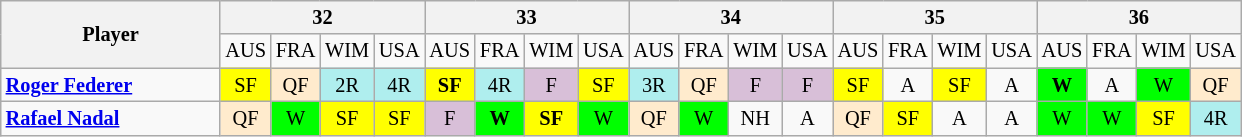<table class=wikitable style=text-align:center;font-size:85%>
<tr>
<th rowspan="2" style="width:140px;">Player</th>
<th colspan=4>32</th>
<th colspan=4>33</th>
<th colspan=4>34</th>
<th colspan=4>35</th>
<th colspan=4>36</th>
</tr>
<tr>
<td>AUS</td>
<td>FRA</td>
<td>WIM</td>
<td>USA</td>
<td>AUS</td>
<td>FRA</td>
<td>WIM</td>
<td>USA</td>
<td>AUS</td>
<td>FRA</td>
<td>WIM</td>
<td>USA</td>
<td>AUS</td>
<td>FRA</td>
<td>WIM</td>
<td>USA</td>
<td>AUS</td>
<td>FRA</td>
<td>WIM</td>
<td>USA</td>
</tr>
<tr>
<td align=left> <strong><a href='#'>Roger Federer</a></strong></td>
<td style="background:yellow;">SF</td>
<td style="background:#ffebcd;">QF</td>
<td style="background:#afeeee;">2R</td>
<td style="background:#afeeee;">4R</td>
<td bgcolor=yellow><strong>SF</strong></td>
<td bgcolor=#afeeee>4R</td>
<td bgcolor=thistle>F</td>
<td bgcolor=yellow>SF</td>
<td bgcolor=#afeeee>3R</td>
<td style="background:#ffebcd;">QF</td>
<td bgcolor=thistle>F</td>
<td bgcolor=thistle>F</td>
<td bgcolor=yellow>SF</td>
<td>A</td>
<td bgcolor=yellow>SF</td>
<td>A</td>
<td bgcolor=lime><strong>W</strong></td>
<td>A</td>
<td bgcolor=lime>W</td>
<td bgcolor="#ffebcd">QF</td>
</tr>
<tr>
<td align=left> <strong><a href='#'>Rafael Nadal</a></strong></td>
<td style="background:#ffebcd;">QF</td>
<td bgcolor=lime>W</td>
<td style="background:yellow;">SF</td>
<td style="background:yellow;">SF</td>
<td style="background:thistle;">F</td>
<td bgcolor=lime><strong>W</strong></td>
<td style="background:yellow;"><strong>SF</strong></td>
<td bgcolor=lime>W</td>
<td style="background:#ffebcd;">QF</td>
<td bgcolor=lime>W</td>
<td>NH</td>
<td>A</td>
<td style="background:#ffebcd;">QF</td>
<td style="background:yellow;">SF</td>
<td>A</td>
<td>A</td>
<td bgcolor=lime>W</td>
<td bgcolor=lime>W</td>
<td style="background:yellow;">SF</td>
<td style="background:#afeeee;">4R</td>
</tr>
</table>
